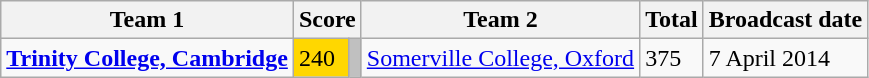<table class="wikitable" border="1">
<tr>
<th>Team 1</th>
<th colspan=2>Score</th>
<th>Team 2</th>
<th>Total</th>
<th>Broadcast date</th>
</tr>
<tr>
<td><strong><a href='#'>Trinity College, Cambridge</a></strong></td>
<td style="background:gold">240</td>
<td style="background:silver"></td>
<td><a href='#'>Somerville College, Oxford</a></td>
<td>375</td>
<td>7 April 2014</td>
</tr>
</table>
